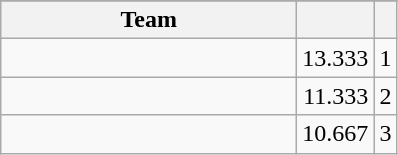<table class="wikitable">
<tr>
</tr>
<tr>
<th width=190>Team</th>
<th></th>
<th></th>
</tr>
<tr>
<td></td>
<td align=right>13.333</td>
<td align=center>1</td>
</tr>
<tr>
<td></td>
<td align=right>11.333</td>
<td align=center>2</td>
</tr>
<tr>
<td></td>
<td align=right>10.667</td>
<td align=center>3</td>
</tr>
</table>
